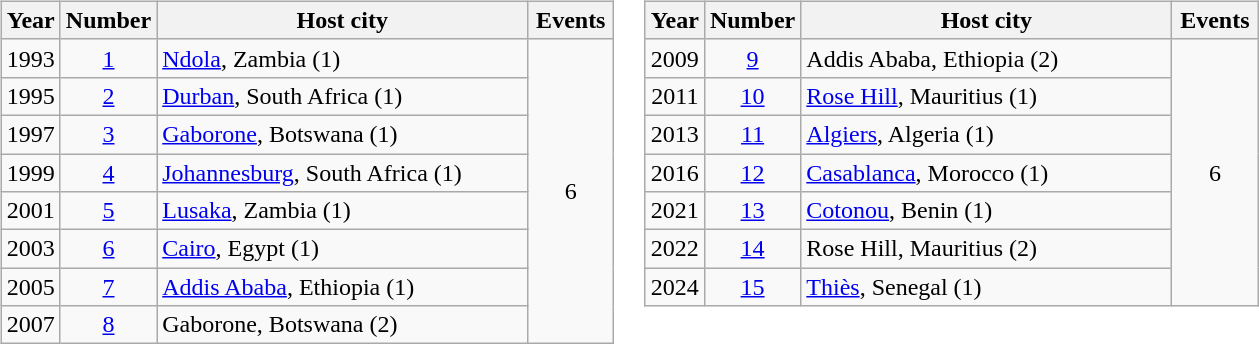<table>
<tr>
<td valign=top><br><table class="wikitable" style="font-size:100%">
<tr>
<th width=30>Year</th>
<th width=30>Number</th>
<th width=240>Host city</th>
<th width=50>Events</th>
</tr>
<tr>
<td align=center>1993</td>
<td align="center"><a href='#'>1</a></td>
<td><a href='#'>Ndola</a>, Zambia (1)</td>
<td rowspan="8" align="center">6</td>
</tr>
<tr>
<td align=center>1995</td>
<td align="center"><a href='#'>2</a></td>
<td><a href='#'>Durban</a>, South Africa (1)</td>
</tr>
<tr>
<td align=center>1997</td>
<td align="center"><a href='#'>3</a></td>
<td><a href='#'>Gaborone</a>, Botswana (1)</td>
</tr>
<tr>
<td align=center>1999</td>
<td align="center"><a href='#'>4</a></td>
<td><a href='#'>Johannesburg</a>, South Africa (1)</td>
</tr>
<tr>
<td align=center>2001</td>
<td align=center><a href='#'>5</a></td>
<td><a href='#'>Lusaka</a>, Zambia (1)</td>
</tr>
<tr>
<td align=center>2003</td>
<td align="center"><a href='#'>6</a></td>
<td><a href='#'>Cairo</a>, Egypt (1)</td>
</tr>
<tr>
<td align="center">2005</td>
<td align="center"><a href='#'>7</a></td>
<td><a href='#'>Addis Ababa</a>, Ethiopia (1)</td>
</tr>
<tr>
<td align="center">2007</td>
<td align="center"><a href='#'>8</a></td>
<td>Gaborone, Botswana (2)</td>
</tr>
</table>
</td>
<td valign=top><br><table class="wikitable" style="font-size:100%">
<tr>
<th width=30>Year</th>
<th width=30>Number</th>
<th width=240>Host city</th>
<th width=50>Events</th>
</tr>
<tr>
<td align="center">2009</td>
<td align="center"><a href='#'>9</a></td>
<td>Addis Ababa, Ethiopia (2)</td>
<td rowspan="7" align="center">6</td>
</tr>
<tr>
<td align="center">2011</td>
<td align="center"><a href='#'>10</a></td>
<td><a href='#'>Rose Hill</a>, Mauritius (1)</td>
</tr>
<tr>
<td align="center">2013</td>
<td align="center"><a href='#'>11</a></td>
<td><a href='#'>Algiers</a>, Algeria (1)</td>
</tr>
<tr>
<td align="center">2016</td>
<td align="center"><a href='#'>12</a></td>
<td><a href='#'>Casablanca</a>, Morocco (1)</td>
</tr>
<tr>
<td align="center">2021</td>
<td align="center"><a href='#'>13</a></td>
<td><a href='#'>Cotonou</a>, Benin (1)</td>
</tr>
<tr>
<td align="center">2022</td>
<td align="center"><a href='#'>14</a></td>
<td>Rose Hill, Mauritius (2)</td>
</tr>
<tr>
<td align="center">2024</td>
<td align="center"><a href='#'>15</a></td>
<td><a href='#'>Thiès</a>, Senegal (1)</td>
</tr>
</table>
</td>
</tr>
</table>
